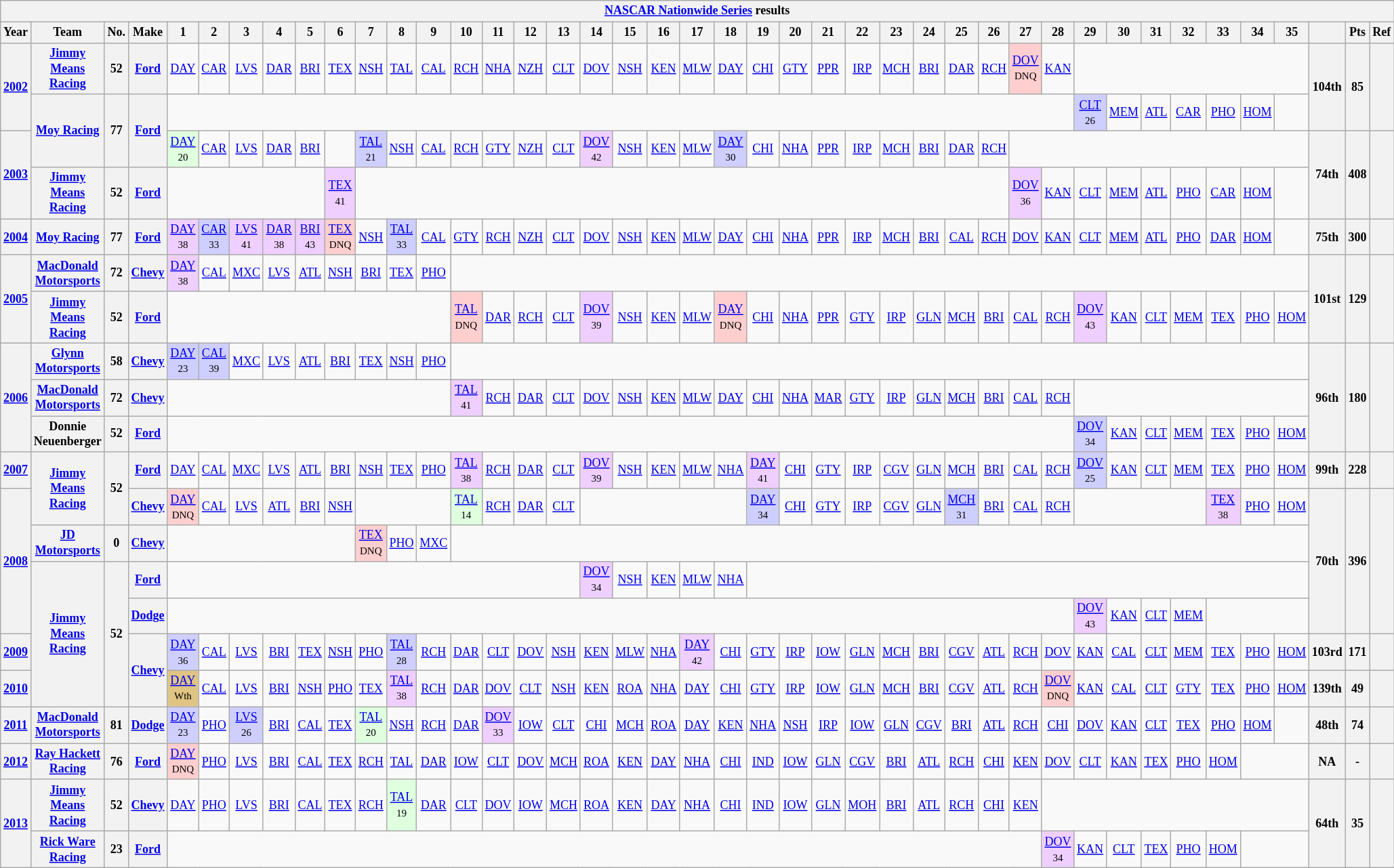<table class="wikitable" style="text-align:center; font-size:75%">
<tr>
<th colspan=42><a href='#'>NASCAR Nationwide Series</a> results</th>
</tr>
<tr>
<th>Year</th>
<th>Team</th>
<th>No.</th>
<th>Make</th>
<th>1</th>
<th>2</th>
<th>3</th>
<th>4</th>
<th>5</th>
<th>6</th>
<th>7</th>
<th>8</th>
<th>9</th>
<th>10</th>
<th>11</th>
<th>12</th>
<th>13</th>
<th>14</th>
<th>15</th>
<th>16</th>
<th>17</th>
<th>18</th>
<th>19</th>
<th>20</th>
<th>21</th>
<th>22</th>
<th>23</th>
<th>24</th>
<th>25</th>
<th>26</th>
<th>27</th>
<th>28</th>
<th>29</th>
<th>30</th>
<th>31</th>
<th>32</th>
<th>33</th>
<th>34</th>
<th>35</th>
<th></th>
<th>Pts</th>
<th>Ref</th>
</tr>
<tr>
<th rowspan=2><a href='#'>2002</a></th>
<th><a href='#'>Jimmy Means Racing</a></th>
<th>52</th>
<th><a href='#'>Ford</a></th>
<td><a href='#'>DAY</a></td>
<td><a href='#'>CAR</a></td>
<td><a href='#'>LVS</a></td>
<td><a href='#'>DAR</a></td>
<td><a href='#'>BRI</a></td>
<td><a href='#'>TEX</a></td>
<td><a href='#'>NSH</a></td>
<td><a href='#'>TAL</a></td>
<td><a href='#'>CAL</a></td>
<td><a href='#'>RCH</a></td>
<td><a href='#'>NHA</a></td>
<td><a href='#'>NZH</a></td>
<td><a href='#'>CLT</a></td>
<td><a href='#'>DOV</a></td>
<td><a href='#'>NSH</a></td>
<td><a href='#'>KEN</a></td>
<td><a href='#'>MLW</a></td>
<td><a href='#'>DAY</a></td>
<td><a href='#'>CHI</a></td>
<td><a href='#'>GTY</a></td>
<td><a href='#'>PPR</a></td>
<td><a href='#'>IRP</a></td>
<td><a href='#'>MCH</a></td>
<td><a href='#'>BRI</a></td>
<td><a href='#'>DAR</a></td>
<td><a href='#'>RCH</a></td>
<td style="background:#FFCFCF;"><a href='#'>DOV</a><br><small>DNQ</small></td>
<td><a href='#'>KAN</a></td>
<td colspan=7></td>
<th rowspan=2>104th</th>
<th rowspan=2>85</th>
<th rowspan=2></th>
</tr>
<tr>
<th rowspan=2><a href='#'>Moy Racing</a></th>
<th rowspan=2>77</th>
<th rowspan=2><a href='#'>Ford</a></th>
<td colspan=28></td>
<td style="background:#CFCFFF;"><a href='#'>CLT</a><br><small>26</small></td>
<td><a href='#'>MEM</a></td>
<td><a href='#'>ATL</a></td>
<td><a href='#'>CAR</a></td>
<td><a href='#'>PHO</a></td>
<td><a href='#'>HOM</a></td>
<td></td>
</tr>
<tr>
<th rowspan=2><a href='#'>2003</a></th>
<td style="background:#DFFFDF;"><a href='#'>DAY</a><br><small>20</small></td>
<td><a href='#'>CAR</a></td>
<td><a href='#'>LVS</a></td>
<td><a href='#'>DAR</a></td>
<td><a href='#'>BRI</a></td>
<td></td>
<td style="background:#CFCFFF;"><a href='#'>TAL</a><br><small>21</small></td>
<td><a href='#'>NSH</a></td>
<td><a href='#'>CAL</a></td>
<td><a href='#'>RCH</a></td>
<td><a href='#'>GTY</a></td>
<td><a href='#'>NZH</a></td>
<td><a href='#'>CLT</a></td>
<td style="background:#EFCFFF;"><a href='#'>DOV</a><br><small>42</small></td>
<td><a href='#'>NSH</a></td>
<td><a href='#'>KEN</a></td>
<td><a href='#'>MLW</a></td>
<td style="background:#CFCFFF;"><a href='#'>DAY</a><br><small>30</small></td>
<td><a href='#'>CHI</a></td>
<td><a href='#'>NHA</a></td>
<td><a href='#'>PPR</a></td>
<td><a href='#'>IRP</a></td>
<td><a href='#'>MCH</a></td>
<td><a href='#'>BRI</a></td>
<td><a href='#'>DAR</a></td>
<td><a href='#'>RCH</a></td>
<td colspan=9></td>
<th rowspan=2>74th</th>
<th rowspan=2>408</th>
<th rowspan=2></th>
</tr>
<tr>
<th><a href='#'>Jimmy Means Racing</a></th>
<th>52</th>
<th><a href='#'>Ford</a></th>
<td colspan=5></td>
<td style="background:#EFCFFF;"><a href='#'>TEX</a><br><small>41</small></td>
<td colspan=20></td>
<td style="background:#EFCFFF;"><a href='#'>DOV</a><br><small>36</small></td>
<td><a href='#'>KAN</a></td>
<td><a href='#'>CLT</a></td>
<td><a href='#'>MEM</a></td>
<td><a href='#'>ATL</a></td>
<td><a href='#'>PHO</a></td>
<td><a href='#'>CAR</a></td>
<td><a href='#'>HOM</a></td>
<td></td>
</tr>
<tr>
<th><a href='#'>2004</a></th>
<th><a href='#'>Moy Racing</a></th>
<th>77</th>
<th><a href='#'>Ford</a></th>
<td style="background:#EFCFFF;"><a href='#'>DAY</a><br><small>38</small></td>
<td style="background:#CFCFFF;"><a href='#'>CAR</a><br><small>33</small></td>
<td style="background:#EFCFFF;"><a href='#'>LVS</a><br><small>41</small></td>
<td style="background:#EFCFFF;"><a href='#'>DAR</a><br><small>38</small></td>
<td style="background:#EFCFFF;"><a href='#'>BRI</a><br><small>43</small></td>
<td style="background:#FFCFCF;"><a href='#'>TEX</a><br><small>DNQ</small></td>
<td><a href='#'>NSH</a></td>
<td style="background:#CFCFFF;"><a href='#'>TAL</a><br><small>33</small></td>
<td><a href='#'>CAL</a></td>
<td><a href='#'>GTY</a></td>
<td><a href='#'>RCH</a></td>
<td><a href='#'>NZH</a></td>
<td><a href='#'>CLT</a></td>
<td><a href='#'>DOV</a></td>
<td><a href='#'>NSH</a></td>
<td><a href='#'>KEN</a></td>
<td><a href='#'>MLW</a></td>
<td><a href='#'>DAY</a></td>
<td><a href='#'>CHI</a></td>
<td><a href='#'>NHA</a></td>
<td><a href='#'>PPR</a></td>
<td><a href='#'>IRP</a></td>
<td><a href='#'>MCH</a></td>
<td><a href='#'>BRI</a></td>
<td><a href='#'>CAL</a></td>
<td><a href='#'>RCH</a></td>
<td><a href='#'>DOV</a></td>
<td><a href='#'>KAN</a></td>
<td><a href='#'>CLT</a></td>
<td><a href='#'>MEM</a></td>
<td><a href='#'>ATL</a></td>
<td><a href='#'>PHO</a></td>
<td><a href='#'>DAR</a></td>
<td><a href='#'>HOM</a></td>
<td></td>
<th>75th</th>
<th>300</th>
<th></th>
</tr>
<tr>
<th rowspan=2><a href='#'>2005</a></th>
<th><a href='#'>MacDonald Motorsports</a></th>
<th>72</th>
<th><a href='#'>Chevy</a></th>
<td style="background:#EFCFFF;"><a href='#'>DAY</a><br><small>38</small></td>
<td><a href='#'>CAL</a></td>
<td><a href='#'>MXC</a></td>
<td><a href='#'>LVS</a></td>
<td><a href='#'>ATL</a></td>
<td><a href='#'>NSH</a></td>
<td><a href='#'>BRI</a></td>
<td><a href='#'>TEX</a></td>
<td><a href='#'>PHO</a></td>
<td colspan=26></td>
<th rowspan=2>101st</th>
<th rowspan=2>129</th>
<th rowspan=2></th>
</tr>
<tr>
<th><a href='#'>Jimmy Means Racing</a></th>
<th>52</th>
<th><a href='#'>Ford</a></th>
<td colspan=9></td>
<td style="background:#FFCFCF;"><a href='#'>TAL</a><br><small>DNQ</small></td>
<td><a href='#'>DAR</a></td>
<td><a href='#'>RCH</a></td>
<td><a href='#'>CLT</a></td>
<td style="background:#EFCFFF;"><a href='#'>DOV</a><br><small>39</small></td>
<td><a href='#'>NSH</a></td>
<td><a href='#'>KEN</a></td>
<td><a href='#'>MLW</a></td>
<td style="background:#FFCFCF;"><a href='#'>DAY</a><br><small>DNQ</small></td>
<td><a href='#'>CHI</a></td>
<td><a href='#'>NHA</a></td>
<td><a href='#'>PPR</a></td>
<td><a href='#'>GTY</a></td>
<td><a href='#'>IRP</a></td>
<td><a href='#'>GLN</a></td>
<td><a href='#'>MCH</a></td>
<td><a href='#'>BRI</a></td>
<td><a href='#'>CAL</a></td>
<td><a href='#'>RCH</a></td>
<td style="background:#EFCFFF;"><a href='#'>DOV</a><br><small>43</small></td>
<td><a href='#'>KAN</a></td>
<td><a href='#'>CLT</a></td>
<td><a href='#'>MEM</a></td>
<td><a href='#'>TEX</a></td>
<td><a href='#'>PHO</a></td>
<td><a href='#'>HOM</a></td>
</tr>
<tr>
<th rowspan=3><a href='#'>2006</a></th>
<th><a href='#'>Glynn Motorsports</a></th>
<th>58</th>
<th><a href='#'>Chevy</a></th>
<td style="background:#CFCFFF;"><a href='#'>DAY</a><br><small>23</small></td>
<td style="background:#CFCFFF;"><a href='#'>CAL</a><br><small>39</small></td>
<td><a href='#'>MXC</a></td>
<td><a href='#'>LVS</a></td>
<td><a href='#'>ATL</a></td>
<td><a href='#'>BRI</a></td>
<td><a href='#'>TEX</a></td>
<td><a href='#'>NSH</a></td>
<td><a href='#'>PHO</a></td>
<td colspan=26></td>
<th rowspan=3>96th</th>
<th rowspan=3>180</th>
<th rowspan=3></th>
</tr>
<tr>
<th><a href='#'>MacDonald Motorsports</a></th>
<th>72</th>
<th><a href='#'>Chevy</a></th>
<td colspan=9></td>
<td style="background:#EFCFFF;"><a href='#'>TAL</a><br><small>41</small></td>
<td><a href='#'>RCH</a></td>
<td><a href='#'>DAR</a></td>
<td><a href='#'>CLT</a></td>
<td><a href='#'>DOV</a></td>
<td><a href='#'>NSH</a></td>
<td><a href='#'>KEN</a></td>
<td><a href='#'>MLW</a></td>
<td><a href='#'>DAY</a></td>
<td><a href='#'>CHI</a></td>
<td><a href='#'>NHA</a></td>
<td><a href='#'>MAR</a></td>
<td><a href='#'>GTY</a></td>
<td><a href='#'>IRP</a></td>
<td><a href='#'>GLN</a></td>
<td><a href='#'>MCH</a></td>
<td><a href='#'>BRI</a></td>
<td><a href='#'>CAL</a></td>
<td><a href='#'>RCH</a></td>
<td colspan=7></td>
</tr>
<tr>
<th>Donnie Neuenberger</th>
<th>52</th>
<th><a href='#'>Ford</a></th>
<td colspan=28></td>
<td style="background:#CFCFFF;"><a href='#'>DOV</a><br><small>34</small></td>
<td><a href='#'>KAN</a></td>
<td><a href='#'>CLT</a></td>
<td><a href='#'>MEM</a></td>
<td><a href='#'>TEX</a></td>
<td><a href='#'>PHO</a></td>
<td><a href='#'>HOM</a></td>
</tr>
<tr>
<th><a href='#'>2007</a></th>
<th rowspan=2><a href='#'>Jimmy Means Racing</a></th>
<th rowspan=2>52</th>
<th><a href='#'>Ford</a></th>
<td><a href='#'>DAY</a></td>
<td><a href='#'>CAL</a></td>
<td><a href='#'>MXC</a></td>
<td><a href='#'>LVS</a></td>
<td><a href='#'>ATL</a></td>
<td><a href='#'>BRI</a></td>
<td><a href='#'>NSH</a></td>
<td><a href='#'>TEX</a></td>
<td><a href='#'>PHO</a></td>
<td style="background:#EFCFFF;"><a href='#'>TAL</a><br><small>38</small></td>
<td><a href='#'>RCH</a></td>
<td><a href='#'>DAR</a></td>
<td><a href='#'>CLT</a></td>
<td style="background:#EFCFFF;"><a href='#'>DOV</a><br><small>39</small></td>
<td><a href='#'>NSH</a></td>
<td><a href='#'>KEN</a></td>
<td><a href='#'>MLW</a></td>
<td><a href='#'>NHA</a></td>
<td style="background:#EFCFFF;"><a href='#'>DAY</a><br><small>41</small></td>
<td><a href='#'>CHI</a></td>
<td><a href='#'>GTY</a></td>
<td><a href='#'>IRP</a></td>
<td><a href='#'>CGV</a></td>
<td><a href='#'>GLN</a></td>
<td><a href='#'>MCH</a></td>
<td><a href='#'>BRI</a></td>
<td><a href='#'>CAL</a></td>
<td><a href='#'>RCH</a></td>
<td style="background:#CFCFFF;"><a href='#'>DOV</a><br><small>25</small></td>
<td><a href='#'>KAN</a></td>
<td><a href='#'>CLT</a></td>
<td><a href='#'>MEM</a></td>
<td><a href='#'>TEX</a></td>
<td><a href='#'>PHO</a></td>
<td><a href='#'>HOM</a></td>
<th>99th</th>
<th>228</th>
<th></th>
</tr>
<tr>
<th rowspan=4><a href='#'>2008</a></th>
<th><a href='#'>Chevy</a></th>
<td style="background:#FFCFCF;"><a href='#'>DAY</a><br><small>DNQ</small></td>
<td><a href='#'>CAL</a></td>
<td><a href='#'>LVS</a></td>
<td><a href='#'>ATL</a></td>
<td><a href='#'>BRI</a></td>
<td><a href='#'>NSH</a></td>
<td colspan=3></td>
<td style="background:#DFFFDF;"><a href='#'>TAL</a><br><small>14</small></td>
<td><a href='#'>RCH</a></td>
<td><a href='#'>DAR</a></td>
<td><a href='#'>CLT</a></td>
<td colspan=5></td>
<td style="background:#CFCFFF;"><a href='#'>DAY</a><br><small>34</small></td>
<td><a href='#'>CHI</a></td>
<td><a href='#'>GTY</a></td>
<td><a href='#'>IRP</a></td>
<td><a href='#'>CGV</a></td>
<td><a href='#'>GLN</a></td>
<td style="background:#CFCFFF;"><a href='#'>MCH</a><br><small>31</small></td>
<td><a href='#'>BRI</a></td>
<td><a href='#'>CAL</a></td>
<td><a href='#'>RCH</a></td>
<td colspan=4></td>
<td style="background:#EFCFFF;"><a href='#'>TEX</a><br><small>38</small></td>
<td><a href='#'>PHO</a></td>
<td><a href='#'>HOM</a></td>
<th rowspan=4>70th</th>
<th rowspan=4>396</th>
<th rowspan=4></th>
</tr>
<tr>
<th><a href='#'>JD Motorsports</a></th>
<th>0</th>
<th><a href='#'>Chevy</a></th>
<td colspan=6></td>
<td style="background:#FFCFCF;"><a href='#'>TEX</a><br><small>DNQ</small></td>
<td><a href='#'>PHO</a></td>
<td><a href='#'>MXC</a></td>
<td colspan=26></td>
</tr>
<tr>
<th rowspan=4><a href='#'>Jimmy Means Racing</a></th>
<th rowspan=4>52</th>
<th><a href='#'>Ford</a></th>
<td colspan=13></td>
<td style="background:#EFCFFF;"><a href='#'>DOV</a><br><small>34</small></td>
<td><a href='#'>NSH</a></td>
<td><a href='#'>KEN</a></td>
<td><a href='#'>MLW</a></td>
<td><a href='#'>NHA</a></td>
<td colspan=17></td>
</tr>
<tr>
<th><a href='#'>Dodge</a></th>
<td colspan=28></td>
<td style="background:#EFCFFF;"><a href='#'>DOV</a><br><small>43</small></td>
<td><a href='#'>KAN</a></td>
<td><a href='#'>CLT</a></td>
<td><a href='#'>MEM</a></td>
<td colspan=3></td>
</tr>
<tr>
<th><a href='#'>2009</a></th>
<th rowspan=2><a href='#'>Chevy</a></th>
<td style="background:#CFCFFF;"><a href='#'>DAY</a><br><small>36</small></td>
<td><a href='#'>CAL</a></td>
<td><a href='#'>LVS</a></td>
<td><a href='#'>BRI</a></td>
<td><a href='#'>TEX</a></td>
<td><a href='#'>NSH</a></td>
<td><a href='#'>PHO</a></td>
<td style="background:#CFCFFF;"><a href='#'>TAL</a><br><small>28</small></td>
<td><a href='#'>RCH</a></td>
<td><a href='#'>DAR</a></td>
<td><a href='#'>CLT</a></td>
<td><a href='#'>DOV</a></td>
<td><a href='#'>NSH</a></td>
<td><a href='#'>KEN</a></td>
<td><a href='#'>MLW</a></td>
<td><a href='#'>NHA</a></td>
<td style="background:#EFCFFF;"><a href='#'>DAY</a><br><small>42</small></td>
<td><a href='#'>CHI</a></td>
<td><a href='#'>GTY</a></td>
<td><a href='#'>IRP</a></td>
<td><a href='#'>IOW</a></td>
<td><a href='#'>GLN</a></td>
<td><a href='#'>MCH</a></td>
<td><a href='#'>BRI</a></td>
<td><a href='#'>CGV</a></td>
<td><a href='#'>ATL</a></td>
<td><a href='#'>RCH</a></td>
<td><a href='#'>DOV</a></td>
<td><a href='#'>KAN</a></td>
<td><a href='#'>CAL</a></td>
<td><a href='#'>CLT</a></td>
<td><a href='#'>MEM</a></td>
<td><a href='#'>TEX</a></td>
<td><a href='#'>PHO</a></td>
<td><a href='#'>HOM</a></td>
<th>103rd</th>
<th>171</th>
<th></th>
</tr>
<tr>
<th><a href='#'>2010</a></th>
<td style="background:#DFC484;"><a href='#'>DAY</a><br><small>Wth</small></td>
<td><a href='#'>CAL</a></td>
<td><a href='#'>LVS</a></td>
<td><a href='#'>BRI</a></td>
<td><a href='#'>NSH</a></td>
<td><a href='#'>PHO</a></td>
<td><a href='#'>TEX</a></td>
<td style="background:#EFCFFF;"><a href='#'>TAL</a><br><small>38</small></td>
<td><a href='#'>RCH</a></td>
<td><a href='#'>DAR</a></td>
<td><a href='#'>DOV</a></td>
<td><a href='#'>CLT</a></td>
<td><a href='#'>NSH</a></td>
<td><a href='#'>KEN</a></td>
<td><a href='#'>ROA</a></td>
<td><a href='#'>NHA</a></td>
<td><a href='#'>DAY</a></td>
<td><a href='#'>CHI</a></td>
<td><a href='#'>GTY</a></td>
<td><a href='#'>IRP</a></td>
<td><a href='#'>IOW</a></td>
<td><a href='#'>GLN</a></td>
<td><a href='#'>MCH</a></td>
<td><a href='#'>BRI</a></td>
<td><a href='#'>CGV</a></td>
<td><a href='#'>ATL</a></td>
<td><a href='#'>RCH</a></td>
<td style="background:#FFCFCF;"><a href='#'>DOV</a><br><small>DNQ</small></td>
<td><a href='#'>KAN</a></td>
<td><a href='#'>CAL</a></td>
<td><a href='#'>CLT</a></td>
<td><a href='#'>GTY</a></td>
<td><a href='#'>TEX</a></td>
<td><a href='#'>PHO</a></td>
<td><a href='#'>HOM</a></td>
<th>139th</th>
<th>49</th>
<th></th>
</tr>
<tr>
<th><a href='#'>2011</a></th>
<th><a href='#'>MacDonald Motorsports</a></th>
<th>81</th>
<th><a href='#'>Dodge</a></th>
<td style="background:#CFCFFF;"><a href='#'>DAY</a><br><small>23</small></td>
<td><a href='#'>PHO</a></td>
<td style="background:#CFCFFF;"><a href='#'>LVS</a><br><small>26</small></td>
<td><a href='#'>BRI</a></td>
<td><a href='#'>CAL</a></td>
<td><a href='#'>TEX</a></td>
<td style="background:#DFFFDF;"><a href='#'>TAL</a><br><small>20</small></td>
<td><a href='#'>NSH</a></td>
<td><a href='#'>RCH</a></td>
<td><a href='#'>DAR</a></td>
<td style="background:#EFCFFF;"><a href='#'>DOV</a><br><small>33</small></td>
<td><a href='#'>IOW</a></td>
<td><a href='#'>CLT</a></td>
<td><a href='#'>CHI</a></td>
<td><a href='#'>MCH</a></td>
<td><a href='#'>ROA</a></td>
<td><a href='#'>DAY</a></td>
<td><a href='#'>KEN</a></td>
<td><a href='#'>NHA</a></td>
<td><a href='#'>NSH</a></td>
<td><a href='#'>IRP</a></td>
<td><a href='#'>IOW</a></td>
<td><a href='#'>GLN</a></td>
<td><a href='#'>CGV</a></td>
<td><a href='#'>BRI</a></td>
<td><a href='#'>ATL</a></td>
<td><a href='#'>RCH</a></td>
<td><a href='#'>CHI</a></td>
<td><a href='#'>DOV</a></td>
<td><a href='#'>KAN</a></td>
<td><a href='#'>CLT</a></td>
<td><a href='#'>TEX</a></td>
<td><a href='#'>PHO</a></td>
<td><a href='#'>HOM</a></td>
<td></td>
<th>48th</th>
<th>74</th>
<th></th>
</tr>
<tr>
<th><a href='#'>2012</a></th>
<th><a href='#'>Ray Hackett Racing</a></th>
<th>76</th>
<th><a href='#'>Ford</a></th>
<td style="background:#FFCFCF;"><a href='#'>DAY</a><br><small>DNQ</small></td>
<td><a href='#'>PHO</a></td>
<td><a href='#'>LVS</a></td>
<td><a href='#'>BRI</a></td>
<td><a href='#'>CAL</a></td>
<td><a href='#'>TEX</a></td>
<td><a href='#'>RCH</a></td>
<td><a href='#'>TAL</a></td>
<td><a href='#'>DAR</a></td>
<td><a href='#'>IOW</a></td>
<td><a href='#'>CLT</a></td>
<td><a href='#'>DOV</a></td>
<td><a href='#'>MCH</a></td>
<td><a href='#'>ROA</a></td>
<td><a href='#'>KEN</a></td>
<td><a href='#'>DAY</a></td>
<td><a href='#'>NHA</a></td>
<td><a href='#'>CHI</a></td>
<td><a href='#'>IND</a></td>
<td><a href='#'>IOW</a></td>
<td><a href='#'>GLN</a></td>
<td><a href='#'>CGV</a></td>
<td><a href='#'>BRI</a></td>
<td><a href='#'>ATL</a></td>
<td><a href='#'>RCH</a></td>
<td><a href='#'>CHI</a></td>
<td><a href='#'>KEN</a></td>
<td><a href='#'>DOV</a></td>
<td><a href='#'>CLT</a></td>
<td><a href='#'>KAN</a></td>
<td><a href='#'>TEX</a></td>
<td><a href='#'>PHO</a></td>
<td><a href='#'>HOM</a></td>
<td colspan=2></td>
<th>NA</th>
<th>-</th>
<th></th>
</tr>
<tr>
<th rowspan=2><a href='#'>2013</a></th>
<th><a href='#'>Jimmy Means Racing</a></th>
<th>52</th>
<th><a href='#'>Chevy</a></th>
<td><a href='#'>DAY</a></td>
<td><a href='#'>PHO</a></td>
<td><a href='#'>LVS</a></td>
<td><a href='#'>BRI</a></td>
<td><a href='#'>CAL</a></td>
<td><a href='#'>TEX</a></td>
<td><a href='#'>RCH</a></td>
<td style="background:#DFFFDF;"><a href='#'>TAL</a><br><small>19</small></td>
<td><a href='#'>DAR</a></td>
<td><a href='#'>CLT</a></td>
<td><a href='#'>DOV</a></td>
<td><a href='#'>IOW</a></td>
<td><a href='#'>MCH</a></td>
<td><a href='#'>ROA</a></td>
<td><a href='#'>KEN</a></td>
<td><a href='#'>DAY</a></td>
<td><a href='#'>NHA</a></td>
<td><a href='#'>CHI</a></td>
<td><a href='#'>IND</a></td>
<td><a href='#'>IOW</a></td>
<td><a href='#'>GLN</a></td>
<td><a href='#'>MOH</a></td>
<td><a href='#'>BRI</a></td>
<td><a href='#'>ATL</a></td>
<td><a href='#'>RCH</a></td>
<td><a href='#'>CHI</a></td>
<td><a href='#'>KEN</a></td>
<td colspan=8></td>
<th rowspan=2>64th</th>
<th rowspan=2>35</th>
<th rowspan=2></th>
</tr>
<tr>
<th><a href='#'>Rick Ware Racing</a></th>
<th>23</th>
<th><a href='#'>Ford</a></th>
<td colspan=27></td>
<td style="background:#EFCFFF;"><a href='#'>DOV</a><br><small>34</small></td>
<td><a href='#'>KAN</a></td>
<td><a href='#'>CLT</a></td>
<td><a href='#'>TEX</a></td>
<td><a href='#'>PHO</a></td>
<td><a href='#'>HOM</a></td>
<td colspan=2></td>
</tr>
</table>
